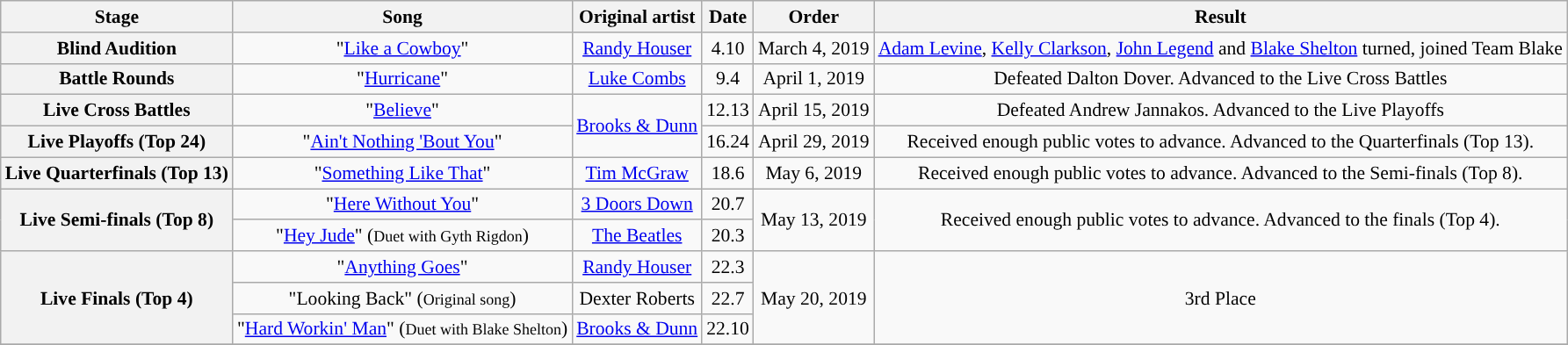<table class="wikitable" style="text-align:center; font-size:90%;">
<tr>
<th scope="col">Stage</th>
<th scope="col">Song</th>
<th scope="col">Original artist</th>
<th scope="col">Date</th>
<th scope="col">Order</th>
<th scope="col">Result</th>
</tr>
<tr>
<th>Blind Audition</th>
<td>"<a href='#'>Like a Cowboy</a>"</td>
<td><a href='#'>Randy Houser</a></td>
<td>4.10</td>
<td>March 4, 2019</td>
<td><a href='#'>Adam Levine</a>, <a href='#'>Kelly Clarkson</a>, <a href='#'>John Legend</a> and <a href='#'>Blake Shelton</a> turned, joined Team Blake</td>
</tr>
<tr>
<th>Battle Rounds</th>
<td>"<a href='#'>Hurricane</a>"</td>
<td><a href='#'>Luke Combs</a></td>
<td>9.4</td>
<td>April 1, 2019</td>
<td>Defeated Dalton Dover. Advanced to the Live Cross Battles</td>
</tr>
<tr>
<th>Live Cross Battles</th>
<td>"<a href='#'>Believe</a>"</td>
<td rowspan="2"><a href='#'>Brooks & Dunn</a></td>
<td>12.13</td>
<td>April 15, 2019</td>
<td>Defeated Andrew Jannakos. Advanced to the Live Playoffs</td>
</tr>
<tr>
<th>Live Playoffs (Top 24)</th>
<td>"<a href='#'>Ain't Nothing 'Bout You</a>"</td>
<td>16.24</td>
<td>April 29, 2019</td>
<td>Received enough public votes to advance. Advanced to the Quarterfinals (Top 13).</td>
</tr>
<tr>
<th>Live Quarterfinals (Top 13)</th>
<td>"<a href='#'>Something Like That</a>"</td>
<td><a href='#'>Tim McGraw</a></td>
<td>18.6</td>
<td>May 6, 2019</td>
<td>Received enough public votes to advance. Advanced to the Semi-finals (Top 8).</td>
</tr>
<tr>
<th rowspan="2">Live Semi-finals (Top 8)</th>
<td>"<a href='#'>Here Without You</a>"</td>
<td><a href='#'>3 Doors Down</a></td>
<td>20.7</td>
<td rowspan="2">May 13, 2019</td>
<td rowspan="2">Received enough public votes to advance. Advanced to the finals (Top 4).</td>
</tr>
<tr>
<td>"<a href='#'>Hey Jude</a>" (<small>Duet with Gyth Rigdon</small>)</td>
<td><a href='#'>The Beatles</a></td>
<td>20.3</td>
</tr>
<tr>
<th rowspan="3">Live Finals (Top 4)</th>
<td>"<a href='#'>Anything Goes</a>"</td>
<td><a href='#'>Randy Houser</a></td>
<td>22.3</td>
<td rowspan="3">May 20, 2019</td>
<td rowspan="3">3rd Place</td>
</tr>
<tr>
<td>"Looking Back" (<small>Original song</small>)</td>
<td>Dexter Roberts</td>
<td>22.7</td>
</tr>
<tr>
<td>"<a href='#'>Hard Workin' Man</a>" (<small>Duet with Blake Shelton</small>)</td>
<td><a href='#'>Brooks & Dunn</a></td>
<td>22.10</td>
</tr>
<tr>
</tr>
</table>
